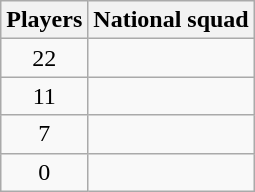<table class="wikitable sortable">
<tr>
<th>Players</th>
<th>National squad</th>
</tr>
<tr>
<td align="center">22</td>
<td></td>
</tr>
<tr>
<td align="center">11</td>
<td></td>
</tr>
<tr>
<td align="center">7</td>
<td></td>
</tr>
<tr>
<td align="center">0</td>
<td></td>
</tr>
</table>
